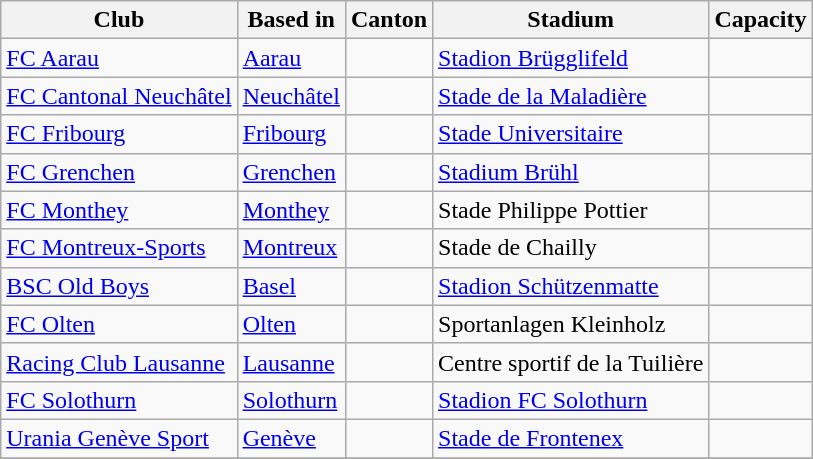<table class="wikitable">
<tr>
<th>Club</th>
<th>Based in</th>
<th>Canton</th>
<th>Stadium</th>
<th>Capacity</th>
</tr>
<tr>
<td><a href='#'>FC Aarau</a></td>
<td><a href='#'>Aarau</a></td>
<td></td>
<td><a href='#'>Stadion Brügglifeld</a></td>
<td></td>
</tr>
<tr>
<td><a href='#'>FC Cantonal Neuchâtel</a></td>
<td><a href='#'>Neuchâtel</a></td>
<td></td>
<td><a href='#'>Stade de la Maladière</a></td>
<td></td>
</tr>
<tr>
<td><a href='#'>FC Fribourg</a></td>
<td><a href='#'>Fribourg</a></td>
<td></td>
<td><a href='#'>Stade Universitaire</a></td>
<td></td>
</tr>
<tr>
<td><a href='#'>FC Grenchen</a></td>
<td><a href='#'>Grenchen</a></td>
<td></td>
<td><a href='#'>Stadium Brühl</a></td>
<td></td>
</tr>
<tr>
<td><a href='#'>FC Monthey</a></td>
<td><a href='#'>Monthey</a></td>
<td></td>
<td>Stade Philippe Pottier</td>
<td></td>
</tr>
<tr>
<td><a href='#'>FC Montreux-Sports</a></td>
<td><a href='#'>Montreux</a></td>
<td></td>
<td>Stade de Chailly</td>
<td></td>
</tr>
<tr>
<td><a href='#'>BSC Old Boys</a></td>
<td><a href='#'>Basel</a></td>
<td></td>
<td><a href='#'>Stadion Schützenmatte</a></td>
<td></td>
</tr>
<tr>
<td><a href='#'>FC Olten</a></td>
<td><a href='#'>Olten</a></td>
<td></td>
<td>Sportanlagen Kleinholz</td>
<td></td>
</tr>
<tr>
<td><a href='#'>Racing Club Lausanne</a></td>
<td><a href='#'>Lausanne</a></td>
<td></td>
<td>Centre sportif de la Tuilière</td>
<td></td>
</tr>
<tr>
<td><a href='#'>FC Solothurn</a></td>
<td><a href='#'>Solothurn</a></td>
<td></td>
<td><a href='#'>Stadion FC Solothurn</a></td>
<td></td>
</tr>
<tr>
<td><a href='#'>Urania Genève Sport</a></td>
<td><a href='#'>Genève</a></td>
<td></td>
<td><a href='#'>Stade de Frontenex</a></td>
<td></td>
</tr>
<tr>
</tr>
</table>
